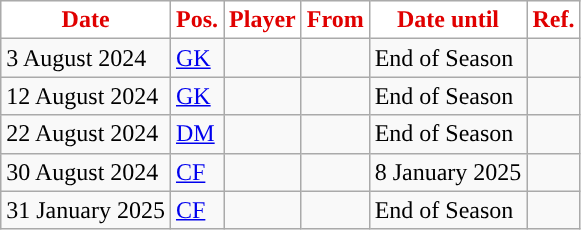<table class="wikitable plainrowheaders sortable">
<tr>
<th style="background:white; color:#E00000; ">Date</th>
<th style="background:white; color:#E00000; ">Pos.</th>
<th style="background:white; color:#E00000; ">Player</th>
<th style="background:white; color:#E00000; ">From</th>
<th style="background:white; color:#E00000; ">Date until</th>
<th style="background:white; color:#E00000; ">Ref.</th>
</tr>
<tr>
<td>3 August 2024</td>
<td><a href='#'>GK</a></td>
<td></td>
<td></td>
<td>End of Season</td>
<td></td>
</tr>
<tr>
<td>12 August 2024</td>
<td><a href='#'>GK</a></td>
<td></td>
<td></td>
<td>End of Season</td>
<td></td>
</tr>
<tr>
<td>22 August 2024</td>
<td><a href='#'>DM</a></td>
<td></td>
<td></td>
<td>End of Season</td>
<td></td>
</tr>
<tr>
<td>30 August 2024</td>
<td><a href='#'>CF</a></td>
<td></td>
<td></td>
<td>8 January 2025</td>
<td></td>
</tr>
<tr>
<td>31 January 2025</td>
<td><a href='#'>CF</a></td>
<td></td>
<td></td>
<td>End of Season</td>
<td></td>
</tr>
</table>
